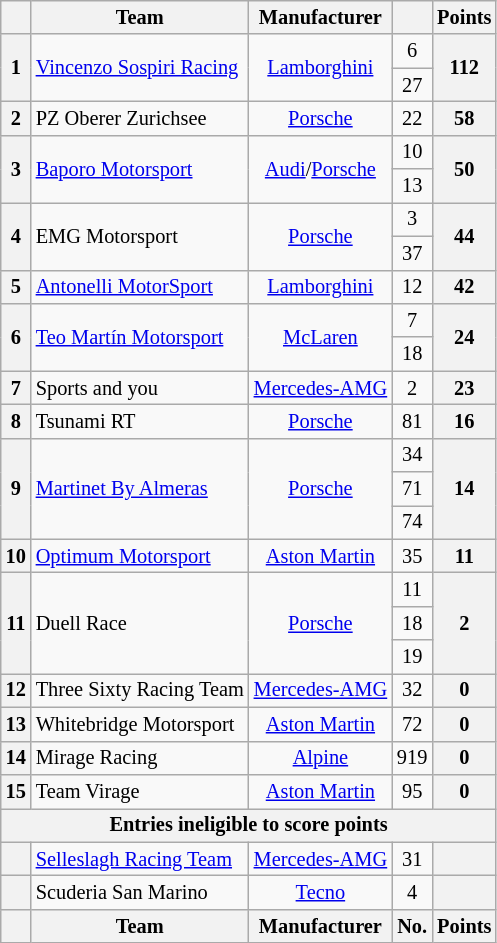<table class="wikitable" style="font-size:85%; text-align:center">
<tr>
<th valign="middle"></th>
<th valign="middle">Team</th>
<th>Manufacturer</th>
<th></th>
<th valign="middle">Points</th>
</tr>
<tr>
<th rowspan="2">1</th>
<td rowspan="2" align="left"> <a href='#'>Vincenzo Sospiri Racing</a></td>
<td rowspan="2" align="middle"><a href='#'>Lamborghini</a></td>
<td>6</td>
<th rowspan="2">112</th>
</tr>
<tr>
<td>27</td>
</tr>
<tr>
<th>2</th>
<td align="left"> PZ Oberer Zurichsee</td>
<td><a href='#'>Porsche</a></td>
<td>22</td>
<th>58</th>
</tr>
<tr>
<th rowspan="2">3</th>
<td rowspan="2" align="left"> <a href='#'>Baporo Motorsport</a></td>
<td rowspan="2"><a href='#'>Audi</a>/<a href='#'>Porsche</a></td>
<td>10</td>
<th rowspan="2">50</th>
</tr>
<tr>
<td>13</td>
</tr>
<tr>
<th rowspan="2">4</th>
<td rowspan="2" align="left"> EMG Motorsport</td>
<td rowspan="2"><a href='#'>Porsche</a></td>
<td>3</td>
<th rowspan="2">44</th>
</tr>
<tr>
<td>37</td>
</tr>
<tr>
<th>5</th>
<td align="left"> <a href='#'>Antonelli MotorSport</a></td>
<td><a href='#'>Lamborghini</a></td>
<td>12</td>
<th>42</th>
</tr>
<tr>
<th rowspan="2">6</th>
<td rowspan="2" align="left"> <a href='#'>Teo Martín Motorsport</a></td>
<td rowspan="2"><a href='#'>McLaren</a></td>
<td>7</td>
<th rowspan="2">24</th>
</tr>
<tr>
<td>18</td>
</tr>
<tr>
<th>7</th>
<td align="left"> Sports and you</td>
<td><a href='#'>Mercedes-AMG</a></td>
<td>2</td>
<th>23</th>
</tr>
<tr>
<th>8</th>
<td align="left"> Tsunami RT</td>
<td><a href='#'>Porsche</a></td>
<td>81</td>
<th>16</th>
</tr>
<tr>
<th rowspan="3">9</th>
<td rowspan="3" align="left"> <a href='#'>Martinet By Almeras</a></td>
<td rowspan="3"><a href='#'>Porsche</a></td>
<td>34</td>
<th rowspan="3">14</th>
</tr>
<tr>
<td>71</td>
</tr>
<tr>
<td>74</td>
</tr>
<tr>
<th>10</th>
<td align="left"> <a href='#'>Optimum Motorsport</a></td>
<td><a href='#'>Aston Martin</a></td>
<td>35</td>
<th>11</th>
</tr>
<tr>
<th rowspan="3">11</th>
<td rowspan="3" align="left"> Duell Race</td>
<td rowspan="3"><a href='#'>Porsche</a></td>
<td>11</td>
<th rowspan="3">2</th>
</tr>
<tr>
<td>18</td>
</tr>
<tr>
<td>19</td>
</tr>
<tr>
<th>12</th>
<td align="left"> Three Sixty Racing Team</td>
<td><a href='#'>Mercedes-AMG</a></td>
<td>32</td>
<th>0</th>
</tr>
<tr>
<th>13</th>
<td align="left"> Whitebridge Motorsport</td>
<td><a href='#'>Aston Martin</a></td>
<td>72</td>
<th>0</th>
</tr>
<tr>
<th>14</th>
<td align="left"> Mirage Racing</td>
<td><a href='#'>Alpine</a></td>
<td>919</td>
<th>0</th>
</tr>
<tr>
<th>15</th>
<td align="left"> Team Virage</td>
<td><a href='#'>Aston Martin</a></td>
<td>95</td>
<th>0</th>
</tr>
<tr>
<th colspan="5">Entries ineligible to score points</th>
</tr>
<tr>
<th></th>
<td align="left"> <a href='#'>Selleslagh Racing Team</a></td>
<td><a href='#'>Mercedes-AMG</a></td>
<td>31</td>
<th></th>
</tr>
<tr>
<th></th>
<td align="left"> Scuderia San Marino</td>
<td><a href='#'>Tecno</a></td>
<td>4</td>
<th></th>
</tr>
<tr>
<th valign="middle"></th>
<th valign="middle">Team</th>
<th>Manufacturer</th>
<th>No.</th>
<th valign="middle">Points</th>
</tr>
</table>
